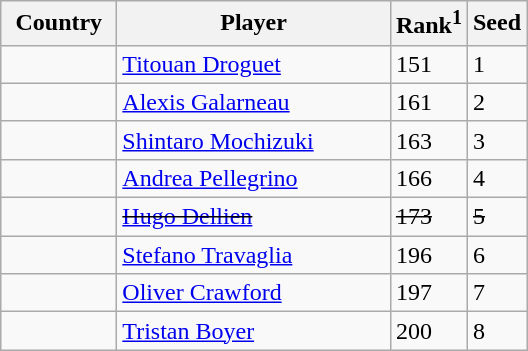<table class="sortable wikitable">
<tr>
<th width="70">Country</th>
<th width="175">Player</th>
<th>Rank<sup>1</sup></th>
<th>Seed</th>
</tr>
<tr>
<td></td>
<td><a href='#'>Titouan Droguet</a></td>
<td>151</td>
<td>1</td>
</tr>
<tr>
<td></td>
<td><a href='#'>Alexis Galarneau</a></td>
<td>161</td>
<td>2</td>
</tr>
<tr>
<td></td>
<td><a href='#'>Shintaro Mochizuki</a></td>
<td>163</td>
<td>3</td>
</tr>
<tr>
<td></td>
<td><a href='#'>Andrea Pellegrino</a></td>
<td>166</td>
<td>4</td>
</tr>
<tr>
<td><s></s></td>
<td><s><a href='#'>Hugo Dellien</a></s></td>
<td><s>173</s></td>
<td><s>5</s></td>
</tr>
<tr>
<td></td>
<td><a href='#'>Stefano Travaglia</a></td>
<td>196</td>
<td>6</td>
</tr>
<tr>
<td></td>
<td><a href='#'>Oliver Crawford</a></td>
<td>197</td>
<td>7</td>
</tr>
<tr>
<td></td>
<td><a href='#'>Tristan Boyer</a></td>
<td>200</td>
<td>8</td>
</tr>
</table>
